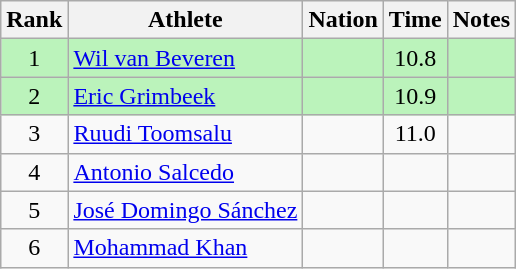<table class="wikitable sortable" style="text-align:center">
<tr>
<th>Rank</th>
<th>Athlete</th>
<th>Nation</th>
<th>Time</th>
<th>Notes</th>
</tr>
<tr bgcolor=bbf3bb>
<td>1</td>
<td align=left><a href='#'>Wil van Beveren</a></td>
<td align=left></td>
<td>10.8</td>
<td></td>
</tr>
<tr bgcolor=bbf3bb>
<td>2</td>
<td align=left><a href='#'>Eric Grimbeek</a></td>
<td align=left></td>
<td>10.9</td>
<td></td>
</tr>
<tr>
<td>3</td>
<td align=left><a href='#'>Ruudi Toomsalu</a></td>
<td align=left></td>
<td>11.0</td>
<td></td>
</tr>
<tr>
<td>4</td>
<td align=left><a href='#'>Antonio Salcedo</a></td>
<td align=left></td>
<td></td>
<td></td>
</tr>
<tr>
<td>5</td>
<td align=left><a href='#'>José Domingo Sánchez</a></td>
<td align=left></td>
<td></td>
<td></td>
</tr>
<tr>
<td>6</td>
<td align=left><a href='#'>Mohammad Khan</a></td>
<td align=left></td>
<td></td>
<td></td>
</tr>
</table>
